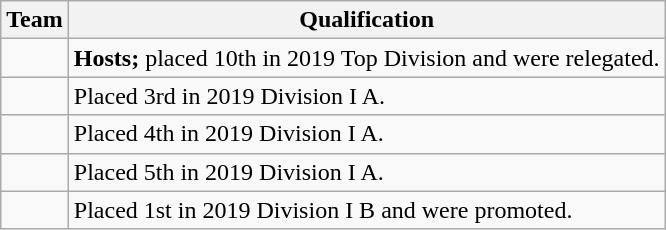<table class="wikitable">
<tr>
<th>Team</th>
<th>Qualification</th>
</tr>
<tr>
<td></td>
<td><strong>Hosts;</strong> placed 10th in 2019 Top Division and were relegated.</td>
</tr>
<tr>
<td></td>
<td>Placed 3rd in 2019 Division I A.</td>
</tr>
<tr>
<td></td>
<td>Placed 4th in 2019 Division I A.</td>
</tr>
<tr>
<td></td>
<td>Placed 5th in 2019 Division I A.</td>
</tr>
<tr>
<td></td>
<td>Placed 1st in 2019 Division I B and were promoted.</td>
</tr>
</table>
